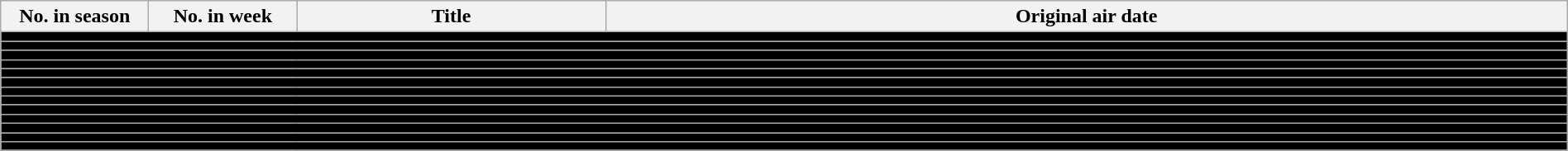<table class="wikitable plainrowheaders" style="width:100%; margin:auto;">
<tr>
<th style="width:7em;">No. in season</th>
<th style="width:7em;">No. in week</th>
<th>Title</th>
<th>Original air date</th>
</tr>
<tr>
<td colspan=5 style="background:black"></td>
</tr>
<tr>
<td colspan=5 style="background:black"></td>
</tr>
<tr>
<td colspan=5 style="background:black"></td>
</tr>
<tr>
<td colspan=5 style="background:black"></td>
</tr>
<tr>
<td colspan=5 style="background:black"></td>
</tr>
<tr>
<td colspan=5 style="background:black"></td>
</tr>
<tr>
<td colspan=5 style="background:black"></td>
</tr>
<tr>
<td colspan=5 style="background:black"></td>
</tr>
<tr>
<td colspan=5 style="background:black"></td>
</tr>
<tr>
<td colspan=5 style="background:black"></td>
</tr>
<tr>
<td colspan=5 style="background:black"></td>
</tr>
<tr>
<td colspan=5 style="background:black"></td>
</tr>
<tr>
<td colspan=5 style="background:black"></td>
</tr>
<tr>
</tr>
</table>
